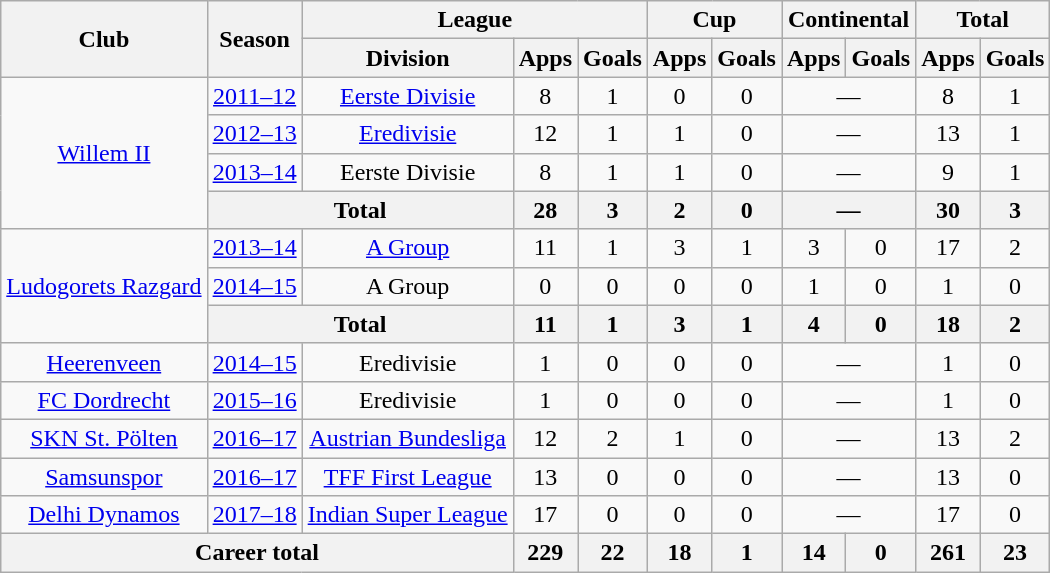<table class="wikitable" style="text-align: center;">
<tr>
<th rowspan="2">Club</th>
<th rowspan="2">Season</th>
<th colspan="3">League</th>
<th colspan="2">Cup</th>
<th colspan="2">Continental</th>
<th colspan="2">Total</th>
</tr>
<tr>
<th>Division</th>
<th>Apps</th>
<th>Goals</th>
<th>Apps</th>
<th>Goals</th>
<th>Apps</th>
<th>Goals</th>
<th>Apps</th>
<th>Goals</th>
</tr>
<tr>
<td rowspan="4"><a href='#'>Willem II</a></td>
<td><a href='#'>2011–12</a></td>
<td><a href='#'>Eerste Divisie</a></td>
<td>8</td>
<td>1</td>
<td>0</td>
<td>0</td>
<td colspan="2">—</td>
<td>8</td>
<td>1</td>
</tr>
<tr>
<td><a href='#'>2012–13</a></td>
<td><a href='#'>Eredivisie</a></td>
<td>12</td>
<td>1</td>
<td>1</td>
<td>0</td>
<td colspan="2">—</td>
<td>13</td>
<td>1</td>
</tr>
<tr>
<td><a href='#'>2013–14</a></td>
<td>Eerste Divisie</td>
<td>8</td>
<td>1</td>
<td>1</td>
<td>0</td>
<td colspan="2">—</td>
<td>9</td>
<td>1</td>
</tr>
<tr>
<th colspan="2">Total</th>
<th>28</th>
<th>3</th>
<th>2</th>
<th>0</th>
<th colspan="2">—</th>
<th>30</th>
<th>3</th>
</tr>
<tr>
<td rowspan="3"><a href='#'>Ludogorets Razgard</a></td>
<td><a href='#'>2013–14</a></td>
<td><a href='#'>A Group</a></td>
<td>11</td>
<td>1</td>
<td>3</td>
<td>1</td>
<td>3</td>
<td>0</td>
<td>17</td>
<td>2</td>
</tr>
<tr>
<td><a href='#'>2014–15</a></td>
<td>A Group</td>
<td>0</td>
<td>0</td>
<td>0</td>
<td>0</td>
<td>1</td>
<td>0</td>
<td>1</td>
<td>0</td>
</tr>
<tr>
<th colspan="2">Total</th>
<th>11</th>
<th>1</th>
<th>3</th>
<th>1</th>
<th>4</th>
<th>0</th>
<th>18</th>
<th>2</th>
</tr>
<tr>
<td><a href='#'>Heerenveen</a></td>
<td><a href='#'>2014–15</a></td>
<td>Eredivisie</td>
<td>1</td>
<td>0</td>
<td>0</td>
<td>0</td>
<td colspan="2">—</td>
<td>1</td>
<td>0</td>
</tr>
<tr>
<td><a href='#'>FC Dordrecht</a></td>
<td><a href='#'>2015–16</a></td>
<td>Eredivisie</td>
<td>1</td>
<td>0</td>
<td>0</td>
<td>0</td>
<td colspan="2">—</td>
<td>1</td>
<td>0</td>
</tr>
<tr>
<td><a href='#'>SKN St. Pölten</a></td>
<td><a href='#'>2016–17</a></td>
<td><a href='#'>Austrian Bundesliga</a></td>
<td>12</td>
<td>2</td>
<td>1</td>
<td>0</td>
<td colspan="2">—</td>
<td>13</td>
<td>2</td>
</tr>
<tr>
<td><a href='#'>Samsunspor</a></td>
<td><a href='#'>2016–17</a></td>
<td><a href='#'>TFF First League</a></td>
<td>13</td>
<td>0</td>
<td>0</td>
<td>0</td>
<td colspan="2">—</td>
<td>13</td>
<td>0</td>
</tr>
<tr>
<td><a href='#'>Delhi Dynamos</a></td>
<td><a href='#'>2017–18</a></td>
<td><a href='#'>Indian Super League</a></td>
<td>17</td>
<td>0</td>
<td>0</td>
<td>0</td>
<td colspan="2">—</td>
<td>17</td>
<td>0</td>
</tr>
<tr>
<th colspan="3">Career total</th>
<th>229</th>
<th>22</th>
<th>18</th>
<th>1</th>
<th>14</th>
<th>0</th>
<th>261</th>
<th>23</th>
</tr>
</table>
